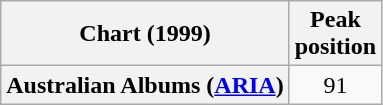<table class="wikitable plainrowheaders" style="text-align:center">
<tr>
<th scope="col">Chart (1999)</th>
<th scope="col">Peak<br>position</th>
</tr>
<tr>
<th scope="row">Australian Albums (<a href='#'>ARIA</a>)</th>
<td>91</td>
</tr>
</table>
